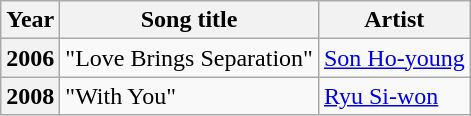<table class="wikitable plainrowheaders sortable">
<tr>
<th scope="col">Year</th>
<th scope="col">Song title</th>
<th scope="col">Artist</th>
</tr>
<tr>
<th scope="row">2006</th>
<td>"Love Brings Separation"</td>
<td><a href='#'>Son Ho-young</a></td>
</tr>
<tr>
<th scope="row">2008</th>
<td>"With You"</td>
<td><a href='#'>Ryu Si-won</a></td>
</tr>
</table>
